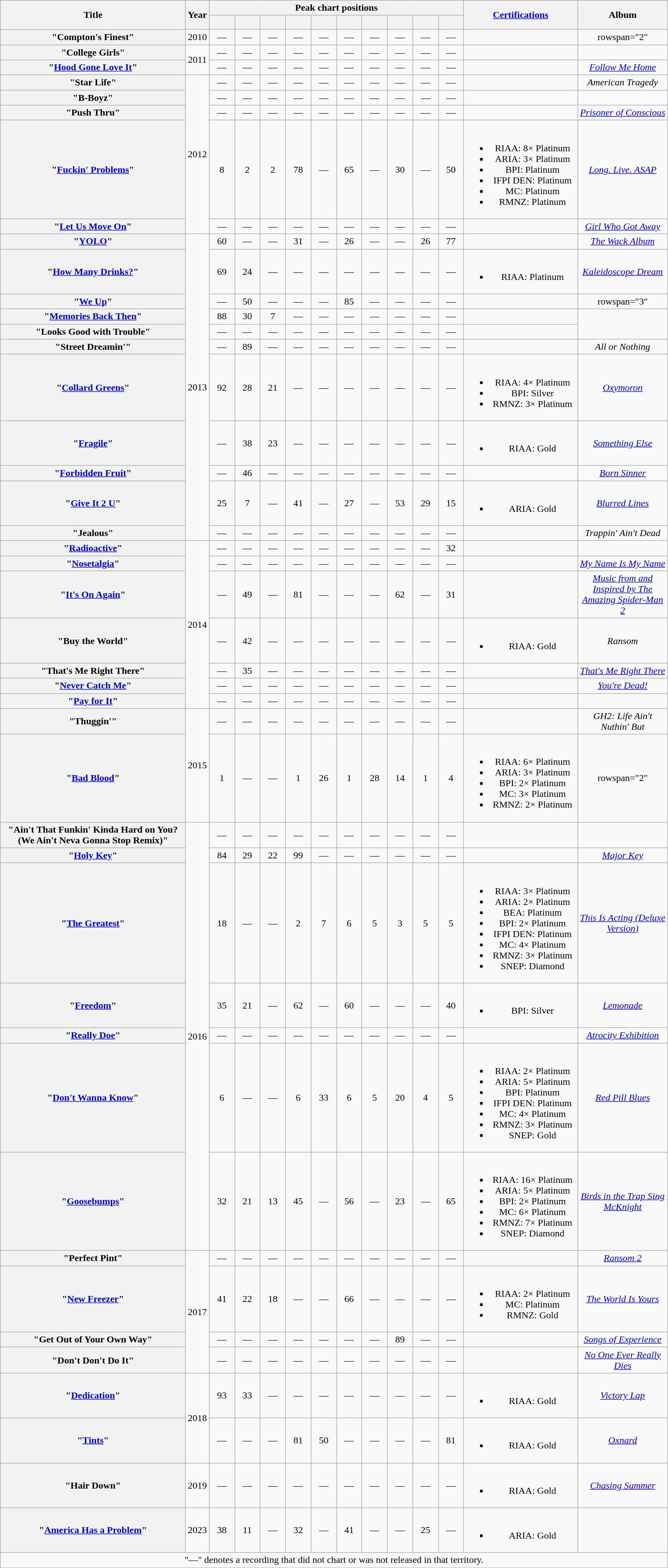<table class="wikitable plainrowheaders" style="text-align:center;">
<tr>
<th scope="col" rowspan="2" style="width:19em;">Title</th>
<th scope="col" rowspan="2">Year</th>
<th scope="col" colspan="10">Peak chart positions</th>
<th scope="col" rowspan="2" style="width:11.5em;"><a href='#'>Certifications</a></th>
<th scope="col" rowspan="2" style="width:9em;">Album</th>
</tr>
<tr>
<th scope="col" style="width:2.5em;font-size:90%;"><a href='#'></a><br></th>
<th scope="col" style="width:2.5em;font-size:90%;"><a href='#'></a><br></th>
<th scope="col" style="width:2.5em;font-size:90%;"><a href='#'></a><br></th>
<th scope="col" style="width:2.5em;font-size:90%;"><a href='#'></a><br></th>
<th scope="col" style="width:2.5em;font-size:90%;"><a href='#'></a><br></th>
<th scope="col" style="width:2.5em;font-size:90%;"><a href='#'></a><br></th>
<th scope="col" style="width:2.5em;font-size:90%;"><a href='#'></a><br></th>
<th scope="col" style="width:2.5em;font-size:90%;"><a href='#'></a><br></th>
<th scope="col" style="width:2.5em;font-size:90%;"><a href='#'></a><br></th>
<th scope="col" style="width:2.5em;font-size:90%;"><a href='#'></a><br></th>
</tr>
<tr>
<th scope="row">"Compton's Finest"<br></th>
<td>2010</td>
<td>—</td>
<td>—</td>
<td>—</td>
<td>—</td>
<td>—</td>
<td>—</td>
<td>—</td>
<td>—</td>
<td>—</td>
<td>—</td>
<td></td>
<td>rowspan="2" </td>
</tr>
<tr>
<th scope="row">"College Girls"<br></th>
<td rowspan="2">2011</td>
<td>—</td>
<td>—</td>
<td>—</td>
<td>—</td>
<td>—</td>
<td>—</td>
<td>—</td>
<td>—</td>
<td>—</td>
<td>—</td>
<td></td>
</tr>
<tr>
<th scope="row">"<a href='#'>Hood Gone Love It</a>"<br></th>
<td>—</td>
<td>—</td>
<td>—</td>
<td>—</td>
<td>—</td>
<td>—</td>
<td>—</td>
<td>—</td>
<td>—</td>
<td>—</td>
<td></td>
<td><em><a href='#'>Follow Me Home</a></em></td>
</tr>
<tr>
<th scope="row">"Star Life"<br></th>
<td rowspan="5">2012</td>
<td>—</td>
<td>—</td>
<td>—</td>
<td>—</td>
<td>—</td>
<td>—</td>
<td>—</td>
<td>—</td>
<td>—</td>
<td>—</td>
<td></td>
<td><em>American Tragedy</em></td>
</tr>
<tr>
<th scope="row">"B-Boyz"<br></th>
<td>—</td>
<td>—</td>
<td>—</td>
<td>—</td>
<td>—</td>
<td>—</td>
<td>—</td>
<td>—</td>
<td>—</td>
<td>—</td>
<td></td>
<td></td>
</tr>
<tr>
<th scope="row">"Push Thru"<br></th>
<td>—</td>
<td>—</td>
<td>—</td>
<td>—</td>
<td>—</td>
<td>—</td>
<td>—</td>
<td>—</td>
<td>—</td>
<td>—</td>
<td></td>
<td><em><a href='#'>Prisoner of Conscious</a></em></td>
</tr>
<tr>
<th scope="row">"<a href='#'>Fuckin' Problems</a>"<br></th>
<td>8</td>
<td>2</td>
<td>2</td>
<td>78</td>
<td>—</td>
<td>65</td>
<td>—</td>
<td>30</td>
<td>—</td>
<td>50</td>
<td><br><ul><li>RIAA: 8× Platinum</li><li>ARIA: 3× Platinum</li><li>BPI: Platinum</li><li>IFPI DEN: Platinum</li><li>MC: Platinum</li><li>RMNZ: Platinum</li></ul></td>
<td><em><a href='#'>Long. Live. ASAP</a></em></td>
</tr>
<tr>
<th scope="row">"<a href='#'>Let Us Move On</a>"<br></th>
<td>—</td>
<td>—</td>
<td>—</td>
<td>—</td>
<td>—</td>
<td>—</td>
<td>—</td>
<td>—</td>
<td>—</td>
<td>—</td>
<td></td>
<td><em><a href='#'>Girl Who Got Away</a></em></td>
</tr>
<tr>
<th scope="row">"<a href='#'>YOLO</a>"<br></th>
<td rowspan="11">2013</td>
<td>60</td>
<td>—</td>
<td>—</td>
<td>31</td>
<td>—</td>
<td>26</td>
<td>—</td>
<td>—</td>
<td>26</td>
<td>77</td>
<td></td>
<td><em><a href='#'>The Wack Album</a></em></td>
</tr>
<tr>
<th scope="row">"<a href='#'>How Many Drinks?</a>"<br></th>
<td>69</td>
<td>24</td>
<td>—</td>
<td>—</td>
<td>—</td>
<td>—</td>
<td>—</td>
<td>—</td>
<td>—</td>
<td>—</td>
<td><br><ul><li>RIAA: Platinum</li></ul></td>
<td><em><a href='#'>Kaleidoscope Dream</a></em></td>
</tr>
<tr>
<th scope="row">"<a href='#'>We Up</a>"<br></th>
<td>—</td>
<td>50</td>
<td>—</td>
<td>—</td>
<td>—</td>
<td>85</td>
<td>—</td>
<td>—</td>
<td>—</td>
<td>—</td>
<td></td>
<td>rowspan="3" </td>
</tr>
<tr>
<th scope="row">"<a href='#'>Memories Back Then</a>"<br></th>
<td>88</td>
<td>30</td>
<td>7</td>
<td>—</td>
<td>—</td>
<td>—</td>
<td>—</td>
<td>—</td>
<td>—</td>
<td>—</td>
<td></td>
</tr>
<tr>
<th scope="row">"Looks Good with Trouble"<br></th>
<td>—</td>
<td>—</td>
<td>—</td>
<td>—</td>
<td>—</td>
<td>—</td>
<td>—</td>
<td>—</td>
<td>—</td>
<td>—</td>
<td></td>
</tr>
<tr>
<th scope="row">"Street Dreamin'"<br></th>
<td>—</td>
<td>89</td>
<td>—</td>
<td>—</td>
<td>—</td>
<td>—</td>
<td>—</td>
<td>—</td>
<td>—</td>
<td>—</td>
<td></td>
<td><em>All or Nothing</em></td>
</tr>
<tr>
<th scope="row">"<a href='#'>Collard Greens</a>"<br></th>
<td>92</td>
<td>28</td>
<td>21</td>
<td>—</td>
<td>—</td>
<td>—</td>
<td>—</td>
<td>—</td>
<td>—</td>
<td>—</td>
<td><br><ul><li>RIAA: 4× Platinum</li><li>BPI: Silver</li><li>RMNZ: 3× Platinum</li></ul></td>
<td><em><a href='#'>Oxymoron</a></em></td>
</tr>
<tr>
<th scope="row">"<a href='#'>Fragile</a>"<br></th>
<td>—</td>
<td>38</td>
<td>23</td>
<td>—</td>
<td>—</td>
<td>—</td>
<td>—</td>
<td>—</td>
<td>—</td>
<td>—</td>
<td><br><ul><li>RIAA: Gold</li></ul></td>
<td><em><a href='#'>Something Else</a></em></td>
</tr>
<tr>
<th scope="row">"<a href='#'>Forbidden Fruit</a>"<br></th>
<td>—</td>
<td>46</td>
<td>—</td>
<td>—</td>
<td>—</td>
<td>—</td>
<td>—</td>
<td>—</td>
<td>—</td>
<td>—</td>
<td></td>
<td><em><a href='#'>Born Sinner</a></em></td>
</tr>
<tr>
<th scope="row">"<a href='#'>Give It 2 U</a>"<br></th>
<td>25</td>
<td>7</td>
<td>—</td>
<td>41</td>
<td>—</td>
<td>27</td>
<td>—</td>
<td>53</td>
<td>29</td>
<td>15</td>
<td><br><ul><li>ARIA: Gold</li></ul></td>
<td><em><a href='#'>Blurred Lines</a></em></td>
</tr>
<tr>
<th scope="row">"Jealous"<br></th>
<td>—</td>
<td>—</td>
<td>—</td>
<td>—</td>
<td>—</td>
<td>—</td>
<td>—</td>
<td>—</td>
<td>—</td>
<td>—</td>
<td></td>
<td><em>Trappin' Ain't Dead</em></td>
</tr>
<tr>
<th scope="row">"<a href='#'>Radioactive</a>"<br></th>
<td rowspan="7">2014</td>
<td>—</td>
<td>—</td>
<td>—</td>
<td>—</td>
<td>—</td>
<td>—</td>
<td>—</td>
<td>—</td>
<td>—</td>
<td>32</td>
<td></td>
<td></td>
</tr>
<tr>
<th scope="row">"<a href='#'>Nosetalgia</a>"<br></th>
<td>—</td>
<td>—</td>
<td>—</td>
<td>—</td>
<td>—</td>
<td>—</td>
<td>—</td>
<td>—</td>
<td>—</td>
<td>—</td>
<td></td>
<td><em><a href='#'>My Name Is My Name</a></em></td>
</tr>
<tr>
<th scope="row">"<a href='#'>It's On Again</a>"<br></th>
<td>—</td>
<td>49</td>
<td>—</td>
<td>81</td>
<td>—</td>
<td>—</td>
<td>—</td>
<td>62</td>
<td>—</td>
<td>31</td>
<td></td>
<td><em><a href='#'>Music from and Inspired by The Amazing Spider-Man 2</a></em></td>
</tr>
<tr>
<th scope="row">"Buy the World"<br></th>
<td>—</td>
<td>42</td>
<td>—</td>
<td>—</td>
<td>—</td>
<td>—</td>
<td>—</td>
<td>—</td>
<td>—</td>
<td>—</td>
<td><br><ul><li>RIAA: Gold</li></ul></td>
<td><em>Ransom</em></td>
</tr>
<tr>
<th scope="row">"That's Me Right There"<br></th>
<td>—</td>
<td>35</td>
<td>—</td>
<td>—</td>
<td>—</td>
<td>—</td>
<td>—</td>
<td>—</td>
<td>—</td>
<td>—</td>
<td></td>
<td><em><a href='#'>That's Me Right There</a></em></td>
</tr>
<tr>
<th scope="row">"<a href='#'>Never Catch Me</a>"<br></th>
<td>—</td>
<td>—</td>
<td>—</td>
<td>—</td>
<td>—</td>
<td>—</td>
<td>—</td>
<td>—</td>
<td>—</td>
<td>—</td>
<td></td>
<td><em><a href='#'>You're Dead!</a></em></td>
</tr>
<tr>
<th scope="row">"<a href='#'>Pay for It</a>"<br></th>
<td>—</td>
<td>—</td>
<td>—</td>
<td>—</td>
<td>—</td>
<td>—</td>
<td>—</td>
<td>—</td>
<td>—</td>
<td>—</td>
<td></td>
<td></td>
</tr>
<tr>
<th scope="row">"Thuggin'"<br></th>
<td rowspan="2">2015</td>
<td>—</td>
<td>—</td>
<td>—</td>
<td>—</td>
<td>—</td>
<td>—</td>
<td>—</td>
<td>—</td>
<td>—</td>
<td>—</td>
<td></td>
<td><em>GH2: Life Ain't Nuthin' But</em></td>
</tr>
<tr>
<th scope="row">"<a href='#'>Bad Blood</a>"<br></th>
<td>1</td>
<td>—</td>
<td>—</td>
<td>1</td>
<td>26</td>
<td>1</td>
<td>28</td>
<td>14</td>
<td>1</td>
<td>4</td>
<td><br><ul><li>RIAA: 6× Platinum</li><li>ARIA: 3× Platinum</li><li>BPI: 2× Platinum</li><li>MC: 3× Platinum</li><li>RMNZ: 2× Platinum</li></ul></td>
<td>rowspan="2" </td>
</tr>
<tr>
<th scope="row">"Ain't That Funkin' Kinda Hard on You? (We Ain't Neva Gonna Stop Remix)"<br></th>
<td rowspan="7">2016</td>
<td>—</td>
<td>—</td>
<td>—</td>
<td>—</td>
<td>—</td>
<td>—</td>
<td>—</td>
<td>—</td>
<td>—</td>
<td>—</td>
<td></td>
</tr>
<tr>
<th scope="row">"<a href='#'>Holy Key</a>"<br></th>
<td>84</td>
<td>29</td>
<td>22</td>
<td>99</td>
<td>—</td>
<td>—</td>
<td>—</td>
<td>—</td>
<td>—</td>
<td>—</td>
<td></td>
<td><em><a href='#'>Major Key</a></em></td>
</tr>
<tr>
<th scope="row">"<a href='#'>The Greatest</a>"<br></th>
<td>18</td>
<td>—</td>
<td>—</td>
<td>2</td>
<td>7</td>
<td>6</td>
<td>5</td>
<td>3</td>
<td>5</td>
<td>5</td>
<td><br><ul><li>RIAA: 3× Platinum</li><li>ARIA: 2× Platinum</li><li>BEA: Platinum</li><li>BPI: 2× Platinum</li><li>IFPI DEN: Platinum</li><li>MC: 4× Platinum</li><li>RMNZ: 3× Platinum</li><li>SNEP: Diamond</li></ul></td>
<td><em><a href='#'>This Is Acting (Deluxe Version)</a></em></td>
</tr>
<tr>
<th scope="row">"<a href='#'>Freedom</a>"<br></th>
<td>35</td>
<td>21</td>
<td>—</td>
<td>62</td>
<td>—</td>
<td>60</td>
<td>—</td>
<td>—</td>
<td>—</td>
<td>40</td>
<td><br><ul><li>BPI: Silver</li></ul></td>
<td><em><a href='#'>Lemonade</a></em></td>
</tr>
<tr>
<th scope="row">"<a href='#'>Really Doe</a>"<br></th>
<td>—</td>
<td>—</td>
<td>—</td>
<td>—</td>
<td>—</td>
<td>—</td>
<td>—</td>
<td>—</td>
<td>—</td>
<td>—</td>
<td></td>
<td><em><a href='#'>Atrocity Exhibition</a></em></td>
</tr>
<tr>
<th scope="row">"<a href='#'>Don't Wanna Know</a>"<br></th>
<td>6</td>
<td>—</td>
<td>—</td>
<td>6</td>
<td>33</td>
<td>6</td>
<td>5</td>
<td>20</td>
<td>4</td>
<td>5</td>
<td><br><ul><li>RIAA: 2× Platinum</li><li>ARIA: 5× Platinum</li><li>BPI: Platinum</li><li>IFPI DEN: Platinum</li><li>MC: 4× Platinum</li><li>RMNZ: 3× Platinum</li><li>SNEP: Gold</li></ul></td>
<td><em><a href='#'>Red Pill Blues</a></em></td>
</tr>
<tr>
<th scope="row">"<a href='#'>Goosebumps</a>"<br></th>
<td>32</td>
<td>21</td>
<td>13</td>
<td>45</td>
<td>—</td>
<td>56</td>
<td>—</td>
<td>23</td>
<td>—</td>
<td>65</td>
<td><br><ul><li>RIAA: 16× Platinum</li><li>ARIA: 5× Platinum</li><li>BPI: 2× Platinum</li><li>MC: 6× Platinum</li><li>RMNZ: 7× Platinum</li><li>SNEP: Diamond</li></ul></td>
<td><em><a href='#'>Birds in the Trap Sing McKnight</a></em></td>
</tr>
<tr>
<th scope="row">"Perfect Pint"<br></th>
<td rowspan="4">2017</td>
<td>—</td>
<td>—</td>
<td>—</td>
<td>—</td>
<td>—</td>
<td>—</td>
<td>—</td>
<td>—</td>
<td>—</td>
<td>—</td>
<td></td>
<td><em><a href='#'>Ransom 2</a></em></td>
</tr>
<tr>
<th scope="row">"<a href='#'>New Freezer</a>"<br></th>
<td>41</td>
<td>22</td>
<td>18</td>
<td>—</td>
<td>—</td>
<td>66</td>
<td>—</td>
<td>—</td>
<td>—</td>
<td>—</td>
<td><br><ul><li>RIAA: 2× Platinum</li><li>MC: Platinum</li><li>RMNZ: Gold</li></ul></td>
<td><em><a href='#'>The World Is Yours</a></em></td>
</tr>
<tr>
<th scope="row">"Get Out of Your Own Way"<br></th>
<td>—</td>
<td>—</td>
<td>—</td>
<td>—</td>
<td>—</td>
<td>—</td>
<td>—</td>
<td>89</td>
<td>—</td>
<td>—</td>
<td></td>
<td><em><a href='#'>Songs of Experience</a></em></td>
</tr>
<tr>
<th scope="row">"Don't Don't Do It"<br></th>
<td>—</td>
<td>—</td>
<td>—</td>
<td>—</td>
<td>—</td>
<td>—</td>
<td>—</td>
<td>—</td>
<td>—</td>
<td>—</td>
<td></td>
<td><em><a href='#'>No One Ever Really Dies</a></em></td>
</tr>
<tr>
<th scope="row">"<a href='#'>Dedication</a>"<br></th>
<td rowspan="2">2018</td>
<td>93</td>
<td>33</td>
<td>—</td>
<td>—</td>
<td>—</td>
<td>—</td>
<td>—</td>
<td>—</td>
<td>—</td>
<td>—</td>
<td><br><ul><li>RIAA: Gold</li></ul></td>
<td><em><a href='#'>Victory Lap</a></em></td>
</tr>
<tr>
<th scope="row">"<a href='#'>Tints</a>"<br></th>
<td>—</td>
<td>—</td>
<td>—</td>
<td>81</td>
<td>50</td>
<td>—</td>
<td>—</td>
<td>—</td>
<td>—</td>
<td>81</td>
<td><br><ul><li>RIAA: Gold</li></ul></td>
<td><em><a href='#'>Oxnard</a></em></td>
</tr>
<tr>
<th scope="row">"Hair Down"<br></th>
<td>2019</td>
<td>—</td>
<td>—</td>
<td>—</td>
<td>—</td>
<td>—</td>
<td>—</td>
<td>—</td>
<td>—</td>
<td>—</td>
<td>—</td>
<td><br><ul><li>RIAA: Gold</li></ul></td>
<td><em><a href='#'>Chasing Summer</a></em></td>
</tr>
<tr>
<th scope="row">"<a href='#'>America Has a Problem</a>"<br></th>
<td>2023</td>
<td>38</td>
<td>11</td>
<td>—</td>
<td>32</td>
<td>—</td>
<td>41</td>
<td>—</td>
<td>—</td>
<td>25</td>
<td>—</td>
<td><br><ul><li>ARIA: Gold</li></ul></td>
<td></td>
</tr>
<tr>
<td colspan="14" style="font-size:100%">"—" denotes a recording that did not chart or was not released in that territory.</td>
</tr>
</table>
